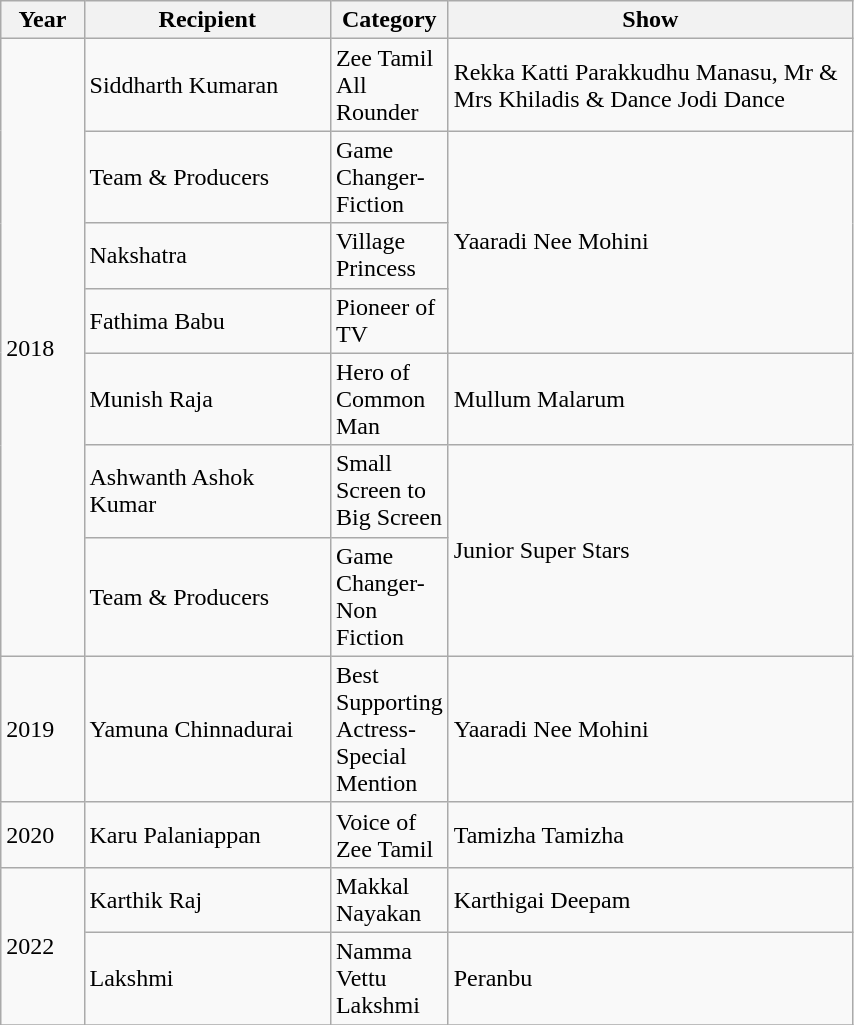<table class="wikitable" width="45%">
<tr>
<th style="width:10%;">Year</th>
<th style="width:30%;">Recipient</th>
<th>Category</th>
<th style="width:50%;">Show</th>
</tr>
<tr>
<td rowspan="7">2018</td>
<td>Siddharth Kumaran</td>
<td>Zee Tamil All Rounder</td>
<td>Rekka Katti Parakkudhu Manasu, Mr & Mrs Khiladis & Dance Jodi Dance</td>
</tr>
<tr>
<td>Team & Producers</td>
<td>Game Changer- Fiction</td>
<td rowspan="3">Yaaradi Nee Mohini</td>
</tr>
<tr>
<td>Nakshatra</td>
<td>Village Princess</td>
</tr>
<tr>
<td>Fathima Babu</td>
<td>Pioneer of TV</td>
</tr>
<tr>
<td>Munish Raja</td>
<td>Hero of Common Man</td>
<td>Mullum Malarum</td>
</tr>
<tr>
<td>Ashwanth Ashok Kumar</td>
<td>Small Screen to Big Screen</td>
<td rowspan="2">Junior Super Stars</td>
</tr>
<tr>
<td>Team & Producers</td>
<td>Game Changer- Non Fiction</td>
</tr>
<tr>
<td>2019</td>
<td>Yamuna Chinnadurai</td>
<td>Best Supporting Actress- Special Mention</td>
<td>Yaaradi Nee Mohini</td>
</tr>
<tr>
<td>2020</td>
<td>Karu Palaniappan</td>
<td>Voice of Zee Tamil</td>
<td>Tamizha Tamizha</td>
</tr>
<tr>
<td rowspan="2">2022</td>
<td>Karthik Raj</td>
<td>Makkal Nayakan</td>
<td>Karthigai Deepam</td>
</tr>
<tr>
<td>Lakshmi</td>
<td>Namma Vettu Lakshmi</td>
<td>Peranbu</td>
</tr>
<tr>
</tr>
</table>
